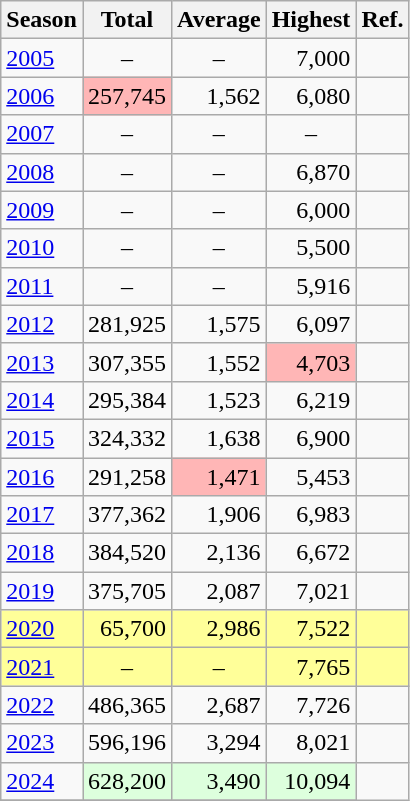<table class="wikitable sortable">
<tr>
<th scope=col>Season</th>
<th scope=col>Total</th>
<th scope=col>Average</th>
<th scope=col>Highest</th>
<th scope=col>Ref.</th>
</tr>
<tr>
<td><a href='#'>2005</a></td>
<td align=center>–</td>
<td align=center>–</td>
<td align=right>7,000</td>
<td></td>
</tr>
<tr>
<td><a href='#'>2006</a></td>
<td align=right style="background:#ffb6b6;">257,745</td>
<td align=right>1,562</td>
<td align=right>6,080</td>
<td></td>
</tr>
<tr>
<td><a href='#'>2007</a></td>
<td align=center>–</td>
<td align=center>–</td>
<td align=center>–</td>
</tr>
<tr>
<td><a href='#'>2008</a></td>
<td align=center>–</td>
<td align=center>–</td>
<td align=right>6,870</td>
<td></td>
</tr>
<tr>
<td><a href='#'>2009</a></td>
<td align=center>–</td>
<td align=center>–</td>
<td align=right>6,000</td>
<td></td>
</tr>
<tr>
<td><a href='#'>2010</a></td>
<td align=center>–</td>
<td align=center>–</td>
<td align=right>5,500</td>
<td></td>
</tr>
<tr>
<td><a href='#'>2011</a></td>
<td align=center>–</td>
<td align=center>–</td>
<td align=right>5,916</td>
<td></td>
</tr>
<tr>
<td><a href='#'>2012</a></td>
<td align=right>281,925</td>
<td align=right>1,575</td>
<td align=right>6,097</td>
<td></td>
</tr>
<tr>
<td><a href='#'>2013</a></td>
<td align=right>307,355</td>
<td align=right>1,552</td>
<td align=right style="background:#ffb6b6;">4,703</td>
<td></td>
</tr>
<tr>
<td><a href='#'>2014</a></td>
<td align=right>295,384</td>
<td align=right>1,523</td>
<td align=right>6,219</td>
<td></td>
</tr>
<tr>
<td><a href='#'>2015</a></td>
<td align=right>324,332</td>
<td align=right>1,638</td>
<td align=right>6,900</td>
<td></td>
</tr>
<tr>
<td><a href='#'>2016</a></td>
<td align=right>291,258</td>
<td align=right style="background:#ffb6b6;">1,471</td>
<td align=right>5,453</td>
<td></td>
</tr>
<tr>
<td><a href='#'>2017</a></td>
<td align=right>377,362</td>
<td align=right>1,906</td>
<td align=right>6,983</td>
<td></td>
</tr>
<tr>
<td><a href='#'>2018</a></td>
<td align=right>384,520</td>
<td align=right>2,136</td>
<td align=right>6,672</td>
<td></td>
</tr>
<tr>
<td><a href='#'>2019</a></td>
<td align=right>375,705</td>
<td align=right>2,087</td>
<td align=right>7,021</td>
<td></td>
</tr>
<tr style="background:#ff9;"|>
<td><a href='#'>2020</a></td>
<td align=right>65,700</td>
<td align=right>2,986</td>
<td align=right>7,522</td>
<td></td>
</tr>
<tr style="background:#ff9;"|>
<td><a href='#'>2021</a></td>
<td align=center>–</td>
<td align=center>–</td>
<td align=right>7,765</td>
<td></td>
</tr>
<tr>
<td><a href='#'>2022</a></td>
<td align=right>486,365</td>
<td align=right>2,687</td>
<td align=right>7,726</td>
<td></td>
</tr>
<tr>
<td><a href='#'>2023</a></td>
<td align=right>596,196</td>
<td align=right>3,294</td>
<td align=right>8,021</td>
<td></td>
</tr>
<tr>
<td><a href='#'>2024</a></td>
<td align=right style="background:#dfd;">628,200</td>
<td align=right style="background:#dfd;">3,490</td>
<td align=right style="background:#dfd;">10,094</td>
</tr>
<tr>
</tr>
</table>
